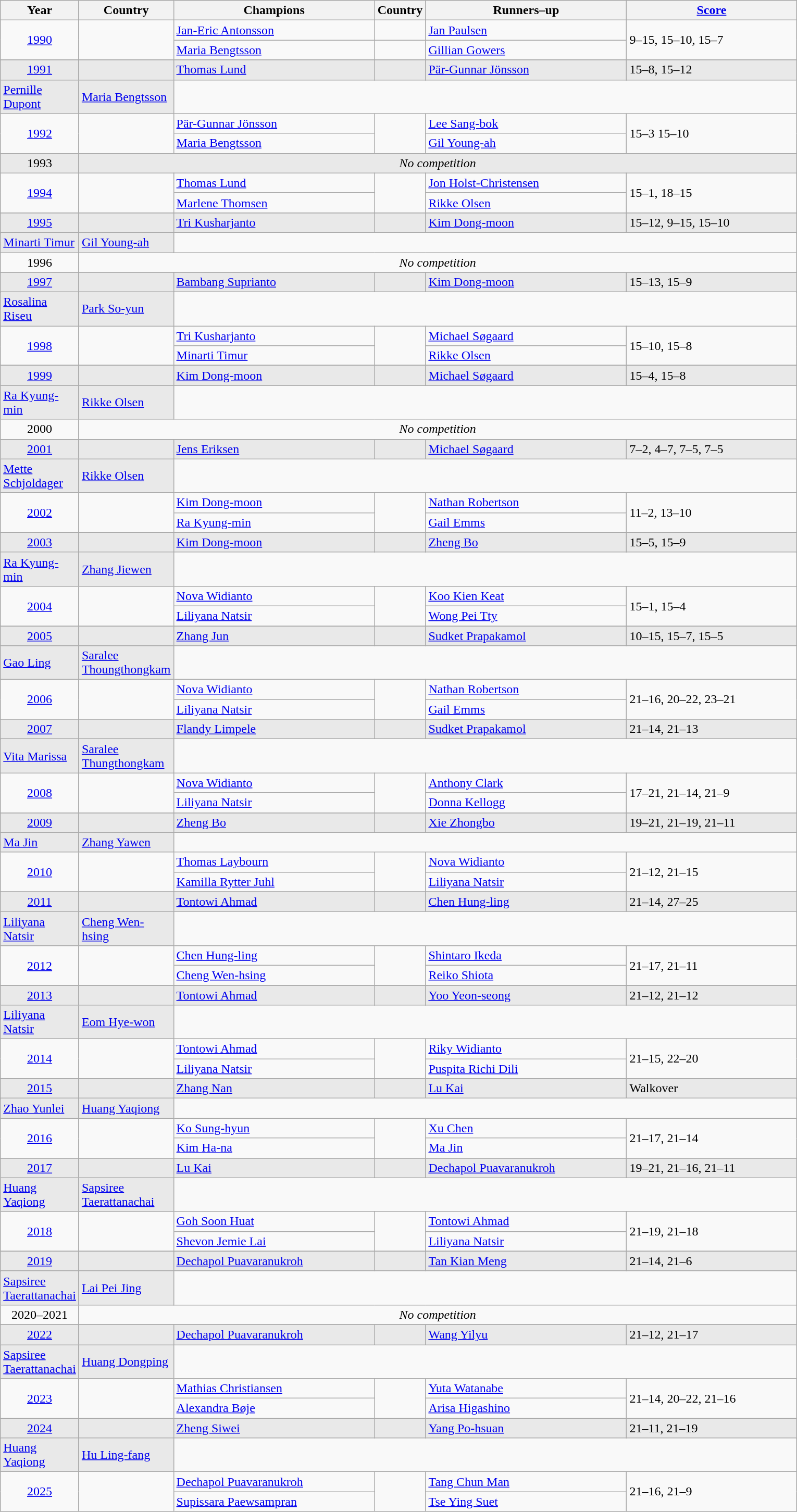<table class="sortable wikitable">
<tr>
<th width=50>Year</th>
<th width=50>Country</th>
<th width=250>Champions</th>
<th width=50>Country</th>
<th width=250>Runners–up</th>
<th class="unsortable" width=210><a href='#'>Score</a></th>
</tr>
<tr>
<td rowspan="2" align=center><a href='#'>1990</a></td>
<td rowspan="2"></td>
<td><a href='#'>Jan-Eric Antonsson</a></td>
<td></td>
<td><a href='#'>Jan Paulsen</a></td>
<td rowspan="2">9–15, 15–10, 15–7</td>
</tr>
<tr>
<td><a href='#'>Maria Bengtsson</a></td>
<td></td>
<td><a href='#'>Gillian Gowers</a></td>
</tr>
<tr>
</tr>
<tr style="background-color:#e9e9e9">
<td rowspan="2" align=center><a href='#'>1991</a></td>
<td rowspan="2"></td>
<td><a href='#'>Thomas Lund</a></td>
<td rowspan="2"></td>
<td><a href='#'>Pär-Gunnar Jönsson</a></td>
<td rowspan="2">15–8, 15–12</td>
</tr>
<tr>
</tr>
<tr style="background-color:#e9e9e9">
<td><a href='#'>Pernille Dupont</a></td>
<td><a href='#'>Maria Bengtsson</a></td>
</tr>
<tr>
<td rowspan="2" align=center><a href='#'>1992</a></td>
<td rowspan="2"></td>
<td><a href='#'>Pär-Gunnar Jönsson</a></td>
<td rowspan="2"></td>
<td><a href='#'>Lee Sang-bok</a></td>
<td rowspan="2">15–3 15–10</td>
</tr>
<tr>
<td><a href='#'>Maria Bengtsson</a></td>
<td><a href='#'>Gil Young-ah</a></td>
</tr>
<tr>
</tr>
<tr style="background-color:#e9e9e9">
<td align=center>1993</td>
<td colspan=5 align=center><em>No competition</em></td>
</tr>
<tr>
<td rowspan="2" align=center><a href='#'>1994</a></td>
<td rowspan="2"></td>
<td><a href='#'>Thomas Lund</a></td>
<td rowspan="2"></td>
<td><a href='#'>Jon Holst-Christensen</a></td>
<td rowspan="2">15–1, 18–15</td>
</tr>
<tr>
<td><a href='#'>Marlene Thomsen</a></td>
<td><a href='#'>Rikke Olsen</a></td>
</tr>
<tr>
</tr>
<tr style="background-color:#e9e9e9">
<td rowspan="2" align=center><a href='#'>1995</a></td>
<td rowspan="2"></td>
<td><a href='#'>Tri Kusharjanto</a></td>
<td rowspan="2"></td>
<td><a href='#'>Kim Dong-moon</a></td>
<td rowspan="2">15–12, 9–15, 15–10</td>
</tr>
<tr>
</tr>
<tr style="background-color:#e9e9e9">
<td><a href='#'>Minarti Timur</a></td>
<td><a href='#'>Gil Young-ah</a></td>
</tr>
<tr>
<td align=center>1996</td>
<td colspan=5 align=center><em>No competition</em></td>
</tr>
<tr>
</tr>
<tr style="background-color:#e9e9e9">
<td rowspan="2" align=center><a href='#'>1997</a></td>
<td rowspan="2"></td>
<td><a href='#'>Bambang Suprianto</a></td>
<td rowspan="2"></td>
<td><a href='#'>Kim Dong-moon</a></td>
<td rowspan="2">15–13, 15–9</td>
</tr>
<tr>
</tr>
<tr style="background-color:#e9e9e9">
<td><a href='#'>Rosalina Riseu</a></td>
<td><a href='#'>Park So-yun</a></td>
</tr>
<tr>
<td rowspan="2" align=center><a href='#'>1998</a></td>
<td rowspan="2"></td>
<td><a href='#'>Tri Kusharjanto</a></td>
<td rowspan="2"></td>
<td><a href='#'>Michael Søgaard</a></td>
<td rowspan="2">15–10, 15–8</td>
</tr>
<tr>
<td><a href='#'>Minarti Timur</a></td>
<td><a href='#'>Rikke Olsen</a></td>
</tr>
<tr>
</tr>
<tr style="background-color:#e9e9e9">
<td rowspan="2" align=center><a href='#'>1999</a></td>
<td rowspan="2"></td>
<td><a href='#'>Kim Dong-moon</a></td>
<td rowspan="2"></td>
<td><a href='#'>Michael Søgaard</a></td>
<td rowspan="2">15–4, 15–8</td>
</tr>
<tr>
</tr>
<tr style="background-color:#e9e9e9">
<td><a href='#'>Ra Kyung-min</a></td>
<td><a href='#'>Rikke Olsen</a></td>
</tr>
<tr>
<td align=center>2000</td>
<td colspan=5 align=center><em>No competition</em></td>
</tr>
<tr>
</tr>
<tr style="background-color:#e9e9e9">
<td rowspan="2" align=center><a href='#'>2001</a></td>
<td rowspan="2"></td>
<td><a href='#'>Jens Eriksen</a></td>
<td rowspan="2"></td>
<td><a href='#'>Michael Søgaard</a></td>
<td rowspan="2">7–2, 4–7, 7–5, 7–5</td>
</tr>
<tr>
</tr>
<tr style="background-color:#e9e9e9">
<td><a href='#'>Mette Schjoldager</a></td>
<td><a href='#'>Rikke Olsen</a></td>
</tr>
<tr>
<td rowspan="2" align=center><a href='#'>2002</a></td>
<td rowspan="2"></td>
<td><a href='#'>Kim Dong-moon</a></td>
<td rowspan="2"></td>
<td><a href='#'>Nathan Robertson</a></td>
<td rowspan="2">11–2, 13–10</td>
</tr>
<tr>
<td><a href='#'>Ra Kyung-min</a></td>
<td><a href='#'>Gail Emms</a></td>
</tr>
<tr>
</tr>
<tr style="background-color:#e9e9e9">
<td rowspan="2" align=center><a href='#'>2003</a></td>
<td rowspan="2"></td>
<td><a href='#'>Kim Dong-moon</a></td>
<td rowspan="2"></td>
<td><a href='#'>Zheng Bo</a></td>
<td rowspan="2">15–5, 15–9</td>
</tr>
<tr>
</tr>
<tr style="background-color:#e9e9e9">
<td><a href='#'>Ra Kyung-min</a></td>
<td><a href='#'>Zhang Jiewen</a></td>
</tr>
<tr>
<td rowspan="2" align=center><a href='#'>2004</a></td>
<td rowspan="2"></td>
<td><a href='#'>Nova Widianto</a></td>
<td rowspan="2"></td>
<td><a href='#'>Koo Kien Keat</a></td>
<td rowspan="2">15–1, 15–4</td>
</tr>
<tr>
<td><a href='#'>Liliyana Natsir</a></td>
<td><a href='#'>Wong Pei Tty</a></td>
</tr>
<tr>
</tr>
<tr style="background-color:#e9e9e9">
<td rowspan="2" align=center><a href='#'>2005</a></td>
<td rowspan="2"></td>
<td><a href='#'>Zhang Jun</a></td>
<td rowspan="2"></td>
<td><a href='#'>Sudket Prapakamol</a></td>
<td rowspan="2">10–15, 15–7, 15–5</td>
</tr>
<tr>
</tr>
<tr style="background-color:#e9e9e9">
<td><a href='#'>Gao Ling</a></td>
<td><a href='#'>Saralee Thoungthongkam</a></td>
</tr>
<tr>
<td rowspan="2" align=center><a href='#'>2006</a></td>
<td rowspan="2"></td>
<td><a href='#'>Nova Widianto</a></td>
<td rowspan="2"></td>
<td><a href='#'>Nathan Robertson</a></td>
<td rowspan="2">21–16, 20–22, 23–21</td>
</tr>
<tr>
<td><a href='#'>Liliyana Natsir</a></td>
<td><a href='#'>Gail Emms</a></td>
</tr>
<tr>
</tr>
<tr style="background-color:#e9e9e9">
<td rowspan="2" align=center><a href='#'>2007</a></td>
<td rowspan="2"></td>
<td><a href='#'>Flandy Limpele</a></td>
<td rowspan="2"></td>
<td><a href='#'>Sudket Prapakamol</a></td>
<td rowspan="2">21–14, 21–13</td>
</tr>
<tr>
</tr>
<tr style="background-color:#e9e9e9">
<td><a href='#'>Vita Marissa</a></td>
<td><a href='#'>Saralee Thungthongkam</a></td>
</tr>
<tr>
<td rowspan="2" align=center><a href='#'>2008</a></td>
<td rowspan="2"></td>
<td><a href='#'>Nova Widianto</a></td>
<td rowspan="2"></td>
<td><a href='#'>Anthony Clark</a></td>
<td rowspan="2">17–21, 21–14, 21–9</td>
</tr>
<tr>
<td><a href='#'>Liliyana Natsir</a></td>
<td><a href='#'>Donna Kellogg</a></td>
</tr>
<tr>
</tr>
<tr style="background-color:#e9e9e9">
<td rowspan="2" align=center><a href='#'>2009</a></td>
<td rowspan="2"></td>
<td><a href='#'>Zheng Bo</a></td>
<td rowspan="2"></td>
<td><a href='#'>Xie Zhongbo</a></td>
<td rowspan="2">19–21, 21–19, 21–11</td>
</tr>
<tr>
</tr>
<tr style="background-color:#e9e9e9">
<td><a href='#'>Ma Jin</a></td>
<td><a href='#'>Zhang Yawen</a></td>
</tr>
<tr>
<td rowspan="2" align=center><a href='#'>2010</a></td>
<td rowspan="2"></td>
<td><a href='#'>Thomas Laybourn</a></td>
<td rowspan="2"></td>
<td><a href='#'>Nova Widianto</a></td>
<td rowspan="2">21–12, 21–15</td>
</tr>
<tr>
<td><a href='#'>Kamilla Rytter Juhl</a></td>
<td><a href='#'>Liliyana Natsir</a></td>
</tr>
<tr>
</tr>
<tr style="background-color:#e9e9e9">
<td rowspan="2" align=center><a href='#'>2011</a></td>
<td rowspan="2"></td>
<td><a href='#'>Tontowi Ahmad</a></td>
<td rowspan="2"></td>
<td><a href='#'>Chen Hung-ling</a></td>
<td rowspan="2">21–14, 27–25</td>
</tr>
<tr>
</tr>
<tr style="background-color:#e9e9e9">
<td><a href='#'>Liliyana Natsir</a></td>
<td><a href='#'>Cheng Wen-hsing</a></td>
</tr>
<tr>
<td rowspan="2" align=center><a href='#'>2012</a></td>
<td rowspan="2"></td>
<td><a href='#'>Chen Hung-ling</a></td>
<td rowspan="2"></td>
<td><a href='#'>Shintaro Ikeda</a></td>
<td rowspan="2">21–17, 21–11</td>
</tr>
<tr>
<td><a href='#'>Cheng Wen-hsing</a></td>
<td><a href='#'>Reiko Shiota</a></td>
</tr>
<tr>
</tr>
<tr style="background-color:#e9e9e9">
<td rowspan="2" align=center><a href='#'>2013</a></td>
<td rowspan="2"></td>
<td><a href='#'>Tontowi Ahmad</a></td>
<td rowspan="2"></td>
<td><a href='#'>Yoo Yeon-seong</a></td>
<td rowspan="2">21–12, 21–12</td>
</tr>
<tr>
</tr>
<tr style="background-color:#e9e9e9">
<td><a href='#'>Liliyana Natsir</a></td>
<td><a href='#'>Eom Hye-won</a></td>
</tr>
<tr>
<td rowspan="2" align=center><a href='#'>2014</a></td>
<td rowspan="2"></td>
<td><a href='#'>Tontowi Ahmad</a></td>
<td rowspan="2"></td>
<td><a href='#'>Riky Widianto</a></td>
<td rowspan="2">21–15, 22–20</td>
</tr>
<tr>
<td><a href='#'>Liliyana Natsir</a></td>
<td><a href='#'>Puspita Richi Dili</a></td>
</tr>
<tr>
</tr>
<tr style="background-color:#e9e9e9">
<td rowspan="2" align=center><a href='#'>2015</a></td>
<td rowspan="2"></td>
<td><a href='#'>Zhang Nan</a></td>
<td rowspan="2"></td>
<td><a href='#'>Lu Kai</a></td>
<td rowspan="2">Walkover</td>
</tr>
<tr>
</tr>
<tr style="background-color:#e9e9e9">
<td><a href='#'>Zhao Yunlei</a></td>
<td><a href='#'>Huang Yaqiong</a></td>
</tr>
<tr>
<td rowspan="2" align=center><a href='#'>2016</a></td>
<td rowspan="2"></td>
<td><a href='#'>Ko Sung-hyun</a></td>
<td rowspan="2"></td>
<td><a href='#'>Xu Chen</a></td>
<td rowspan="2">21–17, 21–14</td>
</tr>
<tr>
<td><a href='#'>Kim Ha-na</a></td>
<td><a href='#'>Ma Jin</a></td>
</tr>
<tr>
</tr>
<tr style="background-color:#e9e9e9">
<td rowspan="2" align=center><a href='#'>2017</a></td>
<td rowspan="2"></td>
<td><a href='#'>Lu Kai</a></td>
<td rowspan="2"></td>
<td><a href='#'>Dechapol Puavaranukroh</a></td>
<td rowspan="2">19–21, 21–16, 21–11</td>
</tr>
<tr>
</tr>
<tr style="background-color:#e9e9e9">
<td><a href='#'>Huang Yaqiong</a></td>
<td><a href='#'>Sapsiree Taerattanachai</a></td>
</tr>
<tr>
<td rowspan="2" align=center><a href='#'>2018</a></td>
<td rowspan="2"></td>
<td><a href='#'>Goh Soon Huat</a></td>
<td rowspan="2"></td>
<td><a href='#'>Tontowi Ahmad</a></td>
<td rowspan="2">21–19, 21–18</td>
</tr>
<tr>
<td><a href='#'>Shevon Jemie Lai</a></td>
<td><a href='#'>Liliyana Natsir</a></td>
</tr>
<tr>
</tr>
<tr style="background-color:#e9e9e9">
<td rowspan="2" align=center><a href='#'>2019</a></td>
<td rowspan="2"></td>
<td><a href='#'>Dechapol Puavaranukroh</a></td>
<td rowspan="2"></td>
<td><a href='#'>Tan Kian Meng</a></td>
<td rowspan="2">21–14, 21–6</td>
</tr>
<tr>
</tr>
<tr style="background-color:#e9e9e9">
<td><a href='#'>Sapsiree Taerattanachai</a></td>
<td><a href='#'>Lai Pei Jing</a></td>
</tr>
<tr>
<td align=center>2020–2021</td>
<td colspan=5 align=center><em>No competition</em></td>
</tr>
<tr>
</tr>
<tr style="background-color:#e9e9e9">
<td rowspan="2" align=center><a href='#'>2022</a></td>
<td rowspan="2"></td>
<td><a href='#'>Dechapol Puavaranukroh</a></td>
<td rowspan="2"></td>
<td><a href='#'>Wang Yilyu</a></td>
<td rowspan="2">21–12, 21–17</td>
</tr>
<tr>
</tr>
<tr style="background-color:#e9e9e9">
<td><a href='#'>Sapsiree Taerattanachai</a></td>
<td><a href='#'>Huang Dongping</a></td>
</tr>
<tr>
<td rowspan="2" align=center><a href='#'>2023</a></td>
<td rowspan="2"></td>
<td><a href='#'>Mathias Christiansen</a></td>
<td rowspan="2"></td>
<td><a href='#'>Yuta Watanabe</a></td>
<td rowspan="2">21–14, 20–22, 21–16</td>
</tr>
<tr>
<td><a href='#'>Alexandra Bøje</a></td>
<td><a href='#'>Arisa Higashino</a></td>
</tr>
<tr>
</tr>
<tr style="background-color:#e9e9e9">
<td rowspan="2" align=center><a href='#'>2024</a></td>
<td rowspan="2"></td>
<td><a href='#'>Zheng Siwei</a></td>
<td rowspan="2"></td>
<td><a href='#'>Yang Po-hsuan</a></td>
<td rowspan="2">21–11, 21–19</td>
</tr>
<tr>
</tr>
<tr style="background-color:#e9e9e9">
<td><a href='#'>Huang Yaqiong</a></td>
<td><a href='#'>Hu Ling-fang</a></td>
</tr>
<tr>
<td rowspan="2" align=center><a href='#'>2025</a></td>
<td rowspan="2"></td>
<td><a href='#'>Dechapol Puavaranukroh</a></td>
<td rowspan="2"></td>
<td><a href='#'>Tang Chun Man</a></td>
<td rowspan="2">21–16, 21–9</td>
</tr>
<tr>
<td><a href='#'>Supissara Paewsampran</a></td>
<td><a href='#'>Tse Ying Suet</a></td>
</tr>
</table>
